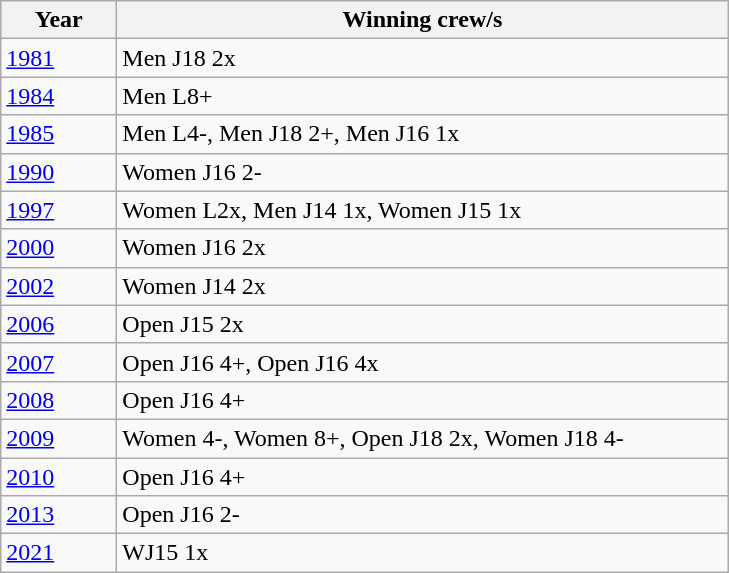<table class="wikitable">
<tr>
<th width=70>Year</th>
<th width=400>Winning crew/s</th>
</tr>
<tr>
<td><a href='#'>1981</a></td>
<td>Men J18 2x</td>
</tr>
<tr>
<td><a href='#'>1984</a></td>
<td>Men L8+</td>
</tr>
<tr>
<td><a href='#'>1985</a></td>
<td>Men L4-, Men J18 2+, Men J16 1x</td>
</tr>
<tr>
<td><a href='#'>1990</a></td>
<td>Women J16 2-</td>
</tr>
<tr>
<td><a href='#'>1997</a></td>
<td>Women L2x, Men J14 1x, Women J15 1x</td>
</tr>
<tr>
<td><a href='#'>2000</a></td>
<td>Women J16 2x </td>
</tr>
<tr>
<td><a href='#'>2002</a></td>
<td>Women J14 2x</td>
</tr>
<tr>
<td><a href='#'>2006</a></td>
<td>Open J15 2x</td>
</tr>
<tr>
<td><a href='#'>2007</a></td>
<td>Open J16 4+, Open J16 4x </td>
</tr>
<tr>
<td><a href='#'>2008</a></td>
<td>Open J16 4+ </td>
</tr>
<tr>
<td><a href='#'>2009</a></td>
<td>Women 4-, Women 8+, Open J18 2x, Women J18 4- </td>
</tr>
<tr>
<td><a href='#'>2010</a></td>
<td>Open J16 4+ </td>
</tr>
<tr>
<td><a href='#'>2013</a></td>
<td>Open J16 2- </td>
</tr>
<tr>
<td><a href='#'>2021</a></td>
<td>WJ15 1x</td>
</tr>
</table>
